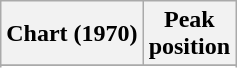<table class="wikitable sortable">
<tr>
<th align="left">Chart (1970)</th>
<th align="left">Peak<br>position</th>
</tr>
<tr>
</tr>
<tr>
</tr>
<tr>
</tr>
<tr>
</tr>
<tr>
</tr>
<tr>
</tr>
<tr>
</tr>
</table>
